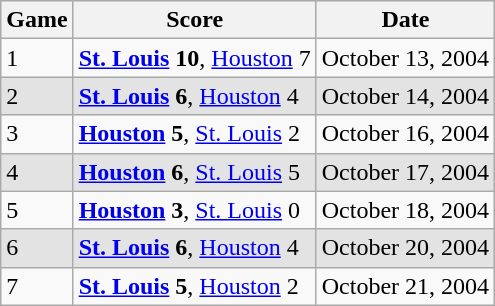<table class="wikitable" border="0" cellspacing="3" cellpadding="3">
<tr style="background: #e3e3e3;">
<th>Game</th>
<th>Score</th>
<th>Date</th>
</tr>
<tr>
<td>1</td>
<td><strong><a href='#'>St. Louis</a> 10</strong>, <a href='#'>Houston</a> 7</td>
<td>October 13, 2004</td>
</tr>
<tr style="background: #e3e3e3;">
<td>2</td>
<td><strong><a href='#'>St. Louis</a> 6</strong>, <a href='#'>Houston</a> 4</td>
<td>October 14, 2004</td>
</tr>
<tr>
<td>3</td>
<td><strong><a href='#'>Houston</a> 5</strong>, <a href='#'>St. Louis</a> 2</td>
<td>October 16, 2004</td>
</tr>
<tr style="background: #e3e3e3;">
<td>4</td>
<td><strong><a href='#'>Houston</a> 6</strong>, <a href='#'>St. Louis</a> 5</td>
<td>October 17, 2004</td>
</tr>
<tr>
<td>5</td>
<td><strong><a href='#'>Houston</a> 3</strong>, <a href='#'>St. Louis</a> 0</td>
<td>October 18, 2004</td>
</tr>
<tr style="background: #e3e3e3;">
<td>6</td>
<td><strong><a href='#'>St. Louis</a> 6</strong>, <a href='#'>Houston</a> 4</td>
<td>October 20, 2004</td>
</tr>
<tr>
<td>7</td>
<td><strong><a href='#'>St. Louis</a> 5</strong>, <a href='#'>Houston</a> 2</td>
<td>October 21, 2004</td>
</tr>
</table>
